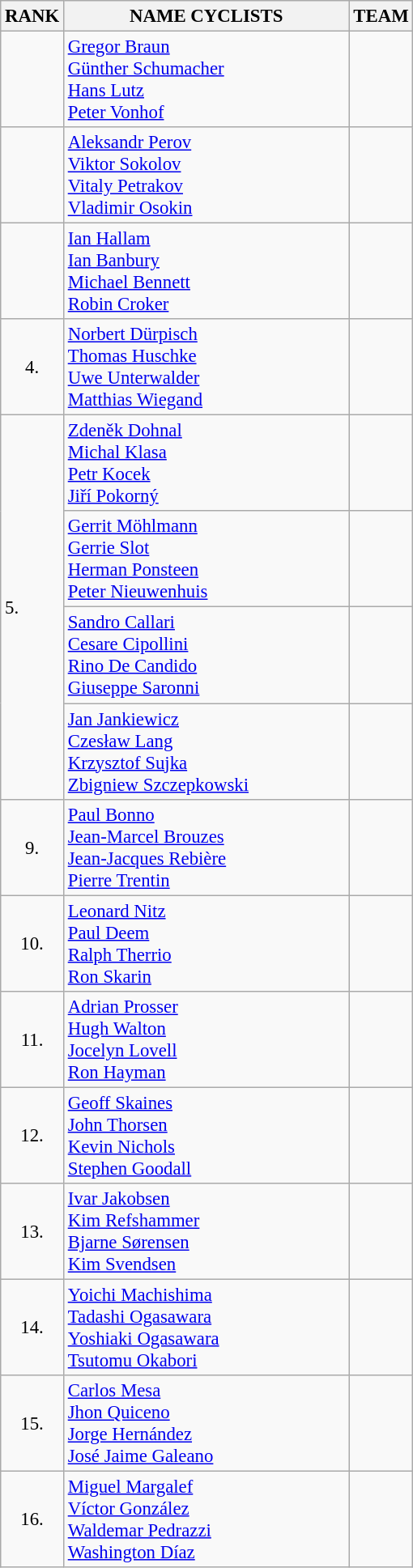<table class="wikitable" style="font-size:95%;">
<tr>
<th>RANK</th>
<th align="left" style="width: 15em">NAME CYCLISTS</th>
<th>TEAM</th>
</tr>
<tr>
<td align="center"></td>
<td><a href='#'>Gregor Braun</a><br><a href='#'>Günther Schumacher</a><br><a href='#'>Hans Lutz</a><br><a href='#'>Peter Vonhof</a></td>
<td align="center"></td>
</tr>
<tr>
<td align="center"></td>
<td><a href='#'>Aleksandr Perov</a><br><a href='#'>Viktor Sokolov</a><br><a href='#'>Vitaly Petrakov</a><br><a href='#'>Vladimir Osokin</a></td>
<td align="center"></td>
</tr>
<tr>
<td align="center"></td>
<td><a href='#'>Ian Hallam</a><br><a href='#'>Ian Banbury</a><br><a href='#'>Michael Bennett</a><br><a href='#'>Robin Croker</a></td>
<td align="center"></td>
</tr>
<tr>
<td align="center">4.</td>
<td><a href='#'>Norbert Dürpisch</a><br><a href='#'>Thomas Huschke</a><br><a href='#'>Uwe Unterwalder</a><br><a href='#'>Matthias Wiegand</a></td>
<td align="center"></td>
</tr>
<tr>
<td rowspan=4>5.</td>
<td><a href='#'>Zdeněk Dohnal</a><br><a href='#'>Michal Klasa</a><br><a href='#'>Petr Kocek</a><br><a href='#'>Jiří Pokorný</a></td>
<td align="center"></td>
</tr>
<tr>
<td><a href='#'>Gerrit Möhlmann</a><br><a href='#'>Gerrie Slot</a><br><a href='#'>Herman Ponsteen</a><br><a href='#'>Peter Nieuwenhuis</a></td>
<td align="center"></td>
</tr>
<tr>
<td><a href='#'>Sandro Callari</a><br><a href='#'>Cesare Cipollini</a><br><a href='#'>Rino De Candido</a><br><a href='#'>Giuseppe Saronni</a></td>
<td align="center"></td>
</tr>
<tr>
<td><a href='#'>Jan Jankiewicz</a><br><a href='#'>Czesław Lang</a><br><a href='#'>Krzysztof Sujka</a><br><a href='#'>Zbigniew Szczepkowski</a></td>
<td align="center"></td>
</tr>
<tr>
<td align="center">9.</td>
<td><a href='#'>Paul Bonno</a><br><a href='#'>Jean-Marcel Brouzes</a><br><a href='#'>Jean-Jacques Rebière</a><br><a href='#'>Pierre Trentin</a></td>
<td align="center"></td>
</tr>
<tr>
<td align="center">10.</td>
<td><a href='#'>Leonard Nitz</a><br><a href='#'>Paul Deem</a><br><a href='#'>Ralph Therrio</a><br><a href='#'>Ron Skarin</a></td>
<td align="center"></td>
</tr>
<tr>
<td align="center">11.</td>
<td><a href='#'>Adrian Prosser</a><br><a href='#'>Hugh Walton</a><br><a href='#'>Jocelyn Lovell</a><br><a href='#'>Ron Hayman</a></td>
<td align="center"></td>
</tr>
<tr>
<td align="center">12.</td>
<td><a href='#'>Geoff Skaines</a><br><a href='#'>John Thorsen</a><br><a href='#'>Kevin Nichols</a><br><a href='#'>Stephen Goodall</a></td>
<td align="center"></td>
</tr>
<tr>
<td align="center">13.</td>
<td><a href='#'>Ivar Jakobsen</a><br><a href='#'>Kim Refshammer</a><br><a href='#'>Bjarne Sørensen</a><br><a href='#'>Kim Svendsen</a></td>
<td align="center"></td>
</tr>
<tr>
<td align="center">14.</td>
<td><a href='#'>Yoichi Machishima</a><br><a href='#'>Tadashi Ogasawara</a><br><a href='#'>Yoshiaki Ogasawara</a><br><a href='#'>Tsutomu Okabori</a></td>
<td align="center"></td>
</tr>
<tr>
<td align="center">15.</td>
<td><a href='#'>Carlos Mesa</a><br><a href='#'>Jhon Quiceno</a><br><a href='#'>Jorge Hernández</a><br><a href='#'>José Jaime Galeano</a></td>
<td align="center"></td>
</tr>
<tr>
<td align="center">16.</td>
<td><a href='#'>Miguel Margalef</a><br><a href='#'>Víctor González</a><br><a href='#'>Waldemar Pedrazzi</a><br><a href='#'>Washington Díaz</a></td>
<td align="center"></td>
</tr>
</table>
